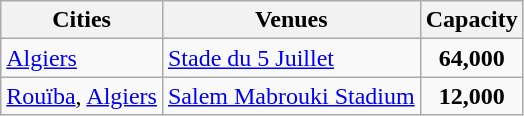<table class="wikitable">
<tr>
<th>Cities</th>
<th>Venues</th>
<th>Capacity</th>
</tr>
<tr>
<td><a href='#'>Algiers</a></td>
<td><a href='#'>Stade du 5 Juillet</a></td>
<td align=center><strong>64,000</strong></td>
</tr>
<tr>
<td><a href='#'>Rouïba</a>, <a href='#'>Algiers</a></td>
<td><a href='#'>Salem Mabrouki Stadium</a></td>
<td align=center><strong>12,000</strong></td>
</tr>
</table>
